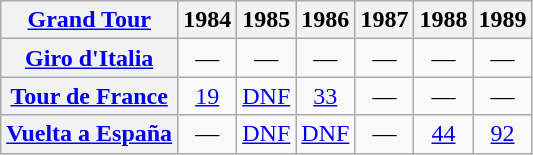<table class="wikitable plainrowheaders">
<tr>
<th scope="col"><a href='#'>Grand Tour</a></th>
<th scope="col">1984</th>
<th scope="col">1985</th>
<th scope="col">1986</th>
<th scope="col">1987</th>
<th scope="col">1988</th>
<th scope="col">1989</th>
</tr>
<tr style="text-align:center;">
<th scope="row"> <a href='#'>Giro d'Italia</a></th>
<td>—</td>
<td>—</td>
<td>—</td>
<td>—</td>
<td>—</td>
<td>—</td>
</tr>
<tr style="text-align:center;">
<th scope="row"> <a href='#'>Tour de France</a></th>
<td><a href='#'>19</a></td>
<td><a href='#'>DNF</a></td>
<td><a href='#'>33</a></td>
<td>—</td>
<td>—</td>
<td>—</td>
</tr>
<tr style="text-align:center;">
<th scope="row"> <a href='#'>Vuelta a España</a></th>
<td>—</td>
<td><a href='#'>DNF</a></td>
<td><a href='#'>DNF</a></td>
<td>—</td>
<td><a href='#'>44</a></td>
<td><a href='#'>92</a></td>
</tr>
</table>
